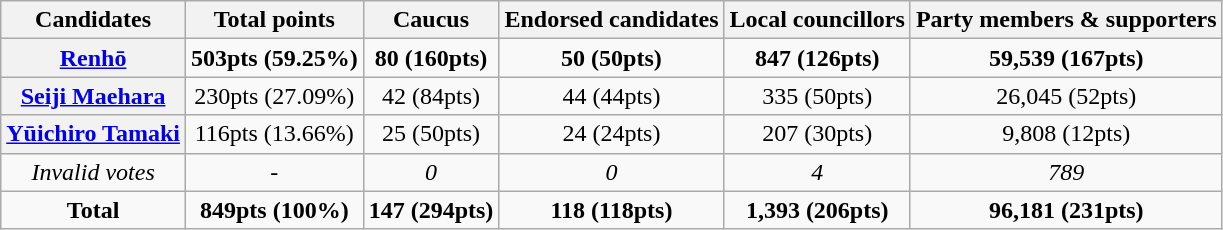<table class="wikitable" style="text-align: center;">
<tr>
<th>Candidates</th>
<th>Total points</th>
<th>Caucus</th>
<th>Endorsed candidates</th>
<th>Local councillors</th>
<th>Party members & supporters</th>
</tr>
<tr>
<th><strong><a href='#'>Renhō</a></strong></th>
<td><strong>503pts (59.25%)</strong></td>
<td><strong>80 (160pts)</strong></td>
<td><strong>50 (50pts)</strong></td>
<td><strong>847 (126pts)</strong></td>
<td><strong>59,539 (167pts)</strong></td>
</tr>
<tr>
<th><a href='#'>Seiji Maehara</a></th>
<td>230pts (27.09%)</td>
<td>42 (84pts)</td>
<td>44 (44pts)</td>
<td>335 (50pts)</td>
<td>26,045 (52pts)</td>
</tr>
<tr>
<th><a href='#'>Yūichiro Tamaki</a></th>
<td>116pts (13.66%)</td>
<td>25 (50pts)</td>
<td>24 (24pts)</td>
<td>207 (30pts)</td>
<td>9,808 (12pts)</td>
</tr>
<tr>
<td><em>Invalid votes</em></td>
<td>-</td>
<td><em>0</em></td>
<td><em>0</em></td>
<td><em>4</em></td>
<td><em>789</em></td>
</tr>
<tr>
<td><strong>Total</strong></td>
<td><strong>849pts (100%)</strong></td>
<td><strong>147 (294pts)</strong></td>
<td><strong>118 (118pts)</strong></td>
<td><strong>1,393 (206pts)</strong></td>
<td><strong>96,181 (231pts)</strong></td>
</tr>
</table>
